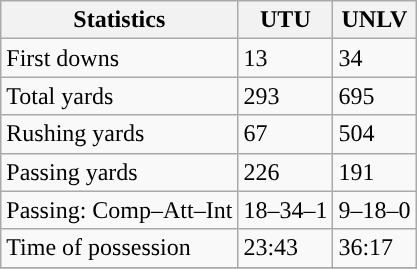<table class="wikitable" style="float: left;">
<tr>
<th>Statistics</th>
<th>UTU</th>
<th>UNLV</th>
</tr>
<tr>
<td>First downs</td>
<td>13</td>
<td>34</td>
</tr>
<tr>
<td>Total yards</td>
<td>293</td>
<td>695</td>
</tr>
<tr>
<td>Rushing yards</td>
<td>67</td>
<td>504</td>
</tr>
<tr>
<td>Passing yards</td>
<td>226</td>
<td>191</td>
</tr>
<tr>
<td>Passing: Comp–Att–Int</td>
<td>18–34–1</td>
<td>9–18–0</td>
</tr>
<tr>
<td>Time of possession</td>
<td>23:43</td>
<td>36:17</td>
</tr>
<tr>
</tr>
</table>
